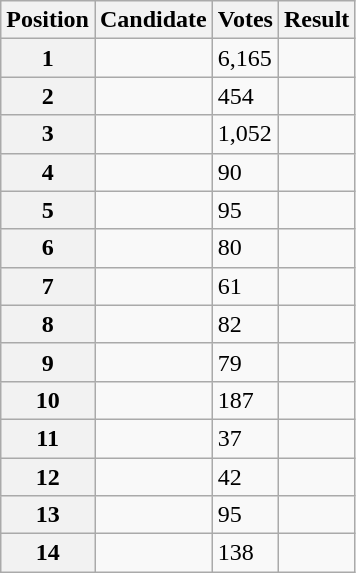<table class="wikitable sortable col3right">
<tr>
<th scope="col">Position</th>
<th scope="col">Candidate</th>
<th scope="col">Votes</th>
<th scope="col">Result</th>
</tr>
<tr>
<th scope="row">1</th>
<td></td>
<td>6,165</td>
<td></td>
</tr>
<tr>
<th scope="row">2</th>
<td></td>
<td>454</td>
<td></td>
</tr>
<tr>
<th scope="row">3</th>
<td></td>
<td>1,052</td>
<td></td>
</tr>
<tr>
<th scope="row">4</th>
<td></td>
<td>90</td>
<td></td>
</tr>
<tr>
<th scope="row">5</th>
<td></td>
<td>95</td>
<td></td>
</tr>
<tr>
<th scope="row">6</th>
<td></td>
<td>80</td>
<td></td>
</tr>
<tr>
<th scope="row">7</th>
<td></td>
<td>61</td>
<td></td>
</tr>
<tr>
<th scope="row">8</th>
<td></td>
<td>82</td>
<td></td>
</tr>
<tr>
<th scope="row">9</th>
<td></td>
<td>79</td>
<td></td>
</tr>
<tr>
<th scope="row">10</th>
<td></td>
<td>187</td>
<td></td>
</tr>
<tr>
<th scope="row">11</th>
<td></td>
<td>37</td>
<td></td>
</tr>
<tr>
<th scope="row">12</th>
<td></td>
<td>42</td>
<td></td>
</tr>
<tr>
<th scope="row">13</th>
<td></td>
<td>95</td>
<td></td>
</tr>
<tr>
<th scope="row">14</th>
<td></td>
<td>138</td>
<td></td>
</tr>
</table>
